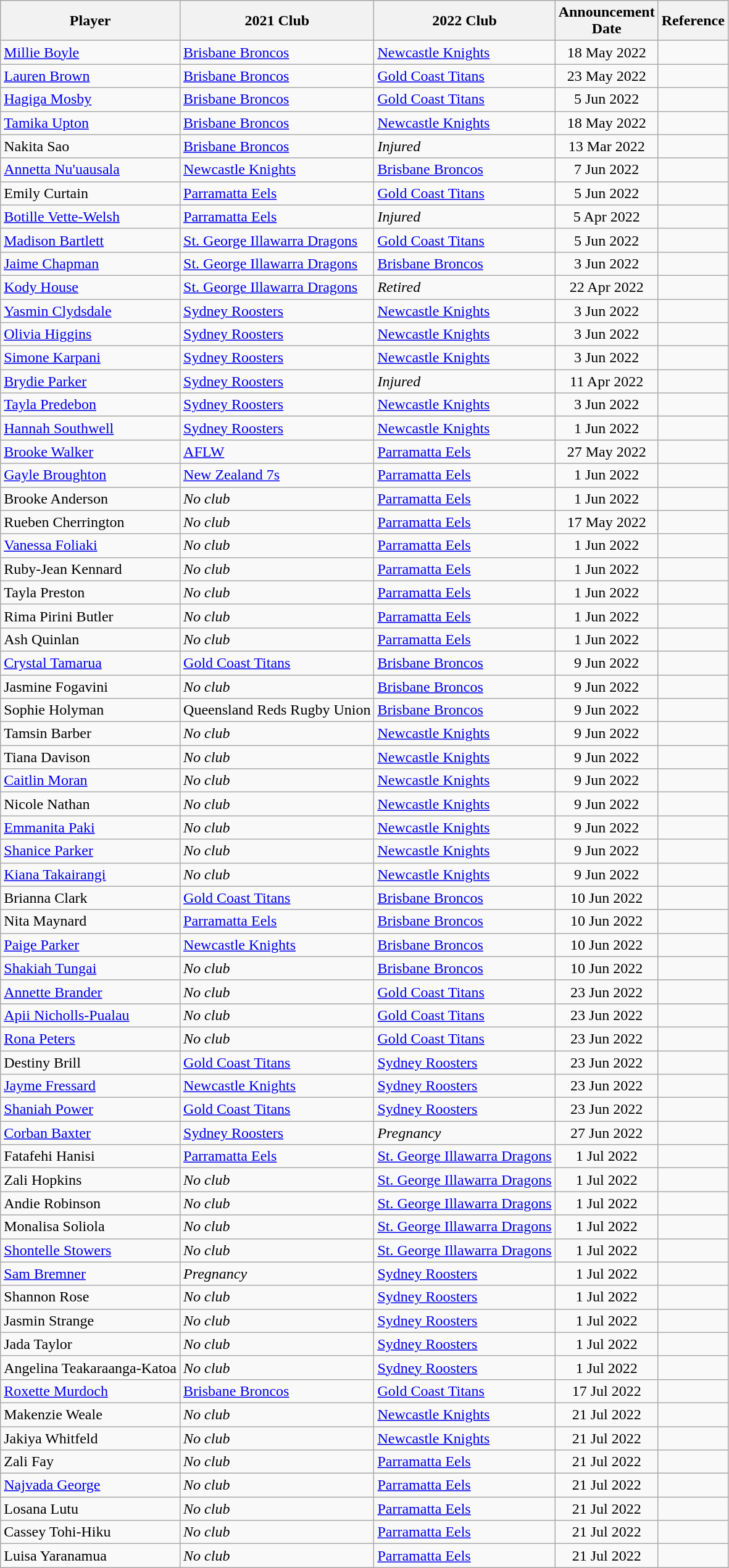<table class="wikitable sortable">
<tr>
<th>Player</th>
<th>2021 Club</th>
<th>2022 Club</th>
<th>Announcement<br>Date</th>
<th>Reference</th>
</tr>
<tr>
<td><a href='#'>Millie Boyle</a></td>
<td> <a href='#'>Brisbane Broncos</a></td>
<td> <a href='#'>Newcastle Knights</a></td>
<td align=center>18 May 2022</td>
<td align=center></td>
</tr>
<tr>
<td><a href='#'>Lauren Brown</a></td>
<td> <a href='#'>Brisbane Broncos</a></td>
<td> <a href='#'>Gold Coast Titans</a></td>
<td align="center">23 May 2022</td>
<td align="center"></td>
</tr>
<tr>
<td><a href='#'>Hagiga Mosby</a></td>
<td> <a href='#'>Brisbane Broncos</a></td>
<td> <a href='#'>Gold Coast Titans</a></td>
<td align=center>5 Jun 2022</td>
<td align=center></td>
</tr>
<tr>
<td><a href='#'>Tamika Upton</a></td>
<td> <a href='#'>Brisbane Broncos</a></td>
<td> <a href='#'>Newcastle Knights</a></td>
<td align="center">18 May 2022</td>
<td align="center"></td>
</tr>
<tr>
<td>Nakita Sao</td>
<td> <a href='#'>Brisbane Broncos</a></td>
<td><em>Injured</em></td>
<td align="center">13 Mar 2022</td>
<td align="center"></td>
</tr>
<tr>
<td><a href='#'>Annetta Nu'uausala</a></td>
<td> <a href='#'>Newcastle Knights</a></td>
<td> <a href='#'>Brisbane Broncos</a></td>
<td align="center">7 Jun 2022</td>
<td align="center"></td>
</tr>
<tr>
<td>Emily Curtain</td>
<td> <a href='#'>Parramatta Eels</a></td>
<td> <a href='#'>Gold Coast Titans</a></td>
<td align="center">5 Jun 2022</td>
<td align="center"></td>
</tr>
<tr>
<td><a href='#'>Botille Vette-Welsh</a></td>
<td> <a href='#'>Parramatta Eels</a></td>
<td><em>Injured</em></td>
<td align="center">5 Apr 2022</td>
<td align="center"></td>
</tr>
<tr>
<td><a href='#'>Madison Bartlett</a></td>
<td> <a href='#'>St. George Illawarra Dragons</a></td>
<td> <a href='#'>Gold Coast Titans</a></td>
<td align="center">5 Jun 2022</td>
<td align="center"></td>
</tr>
<tr>
<td><a href='#'>Jaime Chapman</a></td>
<td> <a href='#'>St. George Illawarra Dragons</a></td>
<td> <a href='#'>Brisbane Broncos</a></td>
<td align="center">3 Jun 2022</td>
<td align="center"></td>
</tr>
<tr>
<td><a href='#'>Kody House</a></td>
<td> <a href='#'>St. George Illawarra Dragons</a></td>
<td><em>Retired</em></td>
<td align="center">22 Apr 2022</td>
<td align="center"></td>
</tr>
<tr>
<td><a href='#'>Yasmin Clydsdale</a></td>
<td> <a href='#'>Sydney Roosters</a></td>
<td> <a href='#'>Newcastle Knights</a></td>
<td align="center">3 Jun 2022</td>
<td align="center"></td>
</tr>
<tr>
<td><a href='#'>Olivia Higgins</a></td>
<td> <a href='#'>Sydney Roosters</a></td>
<td> <a href='#'>Newcastle Knights</a></td>
<td align="center">3 Jun 2022</td>
<td align="center"></td>
</tr>
<tr>
<td><a href='#'>Simone Karpani</a></td>
<td> <a href='#'>Sydney Roosters</a></td>
<td> <a href='#'>Newcastle Knights</a></td>
<td align="center">3 Jun 2022</td>
<td align="center"></td>
</tr>
<tr>
<td><a href='#'>Brydie Parker</a></td>
<td> <a href='#'>Sydney Roosters</a></td>
<td><em>Injured</em></td>
<td align="center">11 Apr 2022</td>
<td align="center"></td>
</tr>
<tr>
<td><a href='#'>Tayla Predebon</a></td>
<td> <a href='#'>Sydney Roosters</a></td>
<td> <a href='#'>Newcastle Knights</a></td>
<td align="center">3 Jun 2022</td>
<td align="center"></td>
</tr>
<tr>
<td><a href='#'>Hannah Southwell</a></td>
<td> <a href='#'>Sydney Roosters</a></td>
<td> <a href='#'>Newcastle Knights</a></td>
<td align="center">1 Jun 2022</td>
<td align="center"></td>
</tr>
<tr>
<td><a href='#'>Brooke Walker</a></td>
<td>  <a href='#'>AFLW</a></td>
<td> <a href='#'>Parramatta Eels</a></td>
<td align="center">27 May 2022</td>
<td align="center"></td>
</tr>
<tr>
<td><a href='#'>Gayle Broughton</a></td>
<td> <a href='#'>New Zealand 7s</a></td>
<td> <a href='#'>Parramatta Eels</a></td>
<td align="center">1 Jun 2022</td>
<td align="center"></td>
</tr>
<tr>
<td>Brooke Anderson</td>
<td><em>No club</em></td>
<td> <a href='#'>Parramatta Eels</a></td>
<td align="center">1 Jun 2022</td>
<td align="center"></td>
</tr>
<tr>
<td>Rueben Cherrington</td>
<td><em>No club</em></td>
<td> <a href='#'>Parramatta Eels</a></td>
<td align="center">17 May 2022</td>
<td align="center"></td>
</tr>
<tr>
<td><a href='#'>Vanessa Foliaki</a></td>
<td><em>No club</em></td>
<td> <a href='#'>Parramatta Eels</a></td>
<td align="center">1 Jun 2022</td>
<td align="center"></td>
</tr>
<tr>
<td>Ruby-Jean Kennard</td>
<td><em>No club</em></td>
<td> <a href='#'>Parramatta Eels</a></td>
<td align="center">1 Jun 2022</td>
<td align="center"></td>
</tr>
<tr>
<td>Tayla Preston</td>
<td><em>No club</em></td>
<td> <a href='#'>Parramatta Eels</a></td>
<td align="center">1 Jun 2022</td>
<td align="center"></td>
</tr>
<tr>
<td>Rima Pirini Butler</td>
<td><em>No club</em></td>
<td> <a href='#'>Parramatta Eels</a></td>
<td align="center">1 Jun 2022</td>
<td align="center"></td>
</tr>
<tr>
<td>Ash Quinlan</td>
<td><em>No club</em></td>
<td> <a href='#'>Parramatta Eels</a></td>
<td align="center">1 Jun 2022</td>
<td align="center"></td>
</tr>
<tr>
<td><a href='#'>Crystal Tamarua</a></td>
<td> <a href='#'>Gold Coast Titans</a></td>
<td> <a href='#'>Brisbane Broncos</a></td>
<td align="center">9 Jun 2022</td>
<td align="center"></td>
</tr>
<tr>
<td>Jasmine Fogavini</td>
<td><em>No club</em></td>
<td> <a href='#'>Brisbane Broncos</a></td>
<td align="center">9 Jun 2022</td>
<td align="center"></td>
</tr>
<tr>
<td>Sophie Holyman</td>
<td>Queensland Reds Rugby Union</td>
<td> <a href='#'>Brisbane Broncos</a></td>
<td align="center">9 Jun 2022</td>
<td align="center"></td>
</tr>
<tr>
<td>Tamsin Barber</td>
<td><em>No club</em></td>
<td> <a href='#'>Newcastle Knights</a></td>
<td align="center">9 Jun 2022</td>
<td align="center"></td>
</tr>
<tr>
<td>Tiana Davison</td>
<td><em>No club</em></td>
<td> <a href='#'>Newcastle Knights</a></td>
<td align="center">9 Jun 2022</td>
<td align="center"></td>
</tr>
<tr>
<td><a href='#'>Caitlin Moran</a></td>
<td><em>No club</em></td>
<td> <a href='#'>Newcastle Knights</a></td>
<td align="center">9 Jun 2022</td>
<td align="center"></td>
</tr>
<tr>
<td>Nicole Nathan</td>
<td><em>No club</em></td>
<td> <a href='#'>Newcastle Knights</a></td>
<td align="center">9 Jun 2022</td>
<td align="center"></td>
</tr>
<tr>
<td><a href='#'>Emmanita Paki</a></td>
<td><em>No club</em></td>
<td> <a href='#'>Newcastle Knights</a></td>
<td align="center">9 Jun 2022</td>
<td align="center"></td>
</tr>
<tr>
<td><a href='#'>Shanice Parker</a></td>
<td><em>No club</em></td>
<td> <a href='#'>Newcastle Knights</a></td>
<td align="center">9 Jun 2022</td>
<td align="center"></td>
</tr>
<tr>
<td><a href='#'>Kiana Takairangi</a></td>
<td><em>No club</em></td>
<td> <a href='#'>Newcastle Knights</a></td>
<td align="center">9 Jun 2022</td>
<td align="center"></td>
</tr>
<tr>
<td>Brianna Clark</td>
<td> <a href='#'>Gold Coast Titans</a></td>
<td> <a href='#'>Brisbane Broncos</a></td>
<td align="center">10 Jun 2022</td>
<td align="center"></td>
</tr>
<tr>
<td>Nita Maynard</td>
<td> <a href='#'>Parramatta Eels</a></td>
<td> <a href='#'>Brisbane Broncos</a></td>
<td align="center">10 Jun 2022</td>
<td align="center"></td>
</tr>
<tr>
<td><a href='#'>Paige Parker</a></td>
<td> <a href='#'>Newcastle Knights</a></td>
<td> <a href='#'>Brisbane Broncos</a></td>
<td align="center">10 Jun 2022</td>
<td align="center"></td>
</tr>
<tr>
<td><a href='#'>Shakiah Tungai</a></td>
<td><em>No club</em></td>
<td> <a href='#'>Brisbane Broncos</a></td>
<td align="center">10 Jun 2022</td>
<td align="center"></td>
</tr>
<tr>
<td><a href='#'>Annette Brander</a></td>
<td><em>No club</em></td>
<td> <a href='#'>Gold Coast Titans</a></td>
<td align="center">23 Jun 2022</td>
<td align="center"></td>
</tr>
<tr>
<td><a href='#'>Apii Nicholls-Pualau</a></td>
<td><em>No club</em></td>
<td> <a href='#'>Gold Coast Titans</a></td>
<td align="center">23 Jun 2022</td>
<td align="center"></td>
</tr>
<tr>
<td><a href='#'>Rona Peters</a></td>
<td><em>No club</em></td>
<td> <a href='#'>Gold Coast Titans</a></td>
<td align="center">23 Jun 2022</td>
<td align="center"></td>
</tr>
<tr>
<td>Destiny Brill</td>
<td> <a href='#'>Gold Coast Titans</a></td>
<td> <a href='#'>Sydney Roosters</a></td>
<td align="center">23 Jun 2022</td>
<td align="center"></td>
</tr>
<tr>
<td><a href='#'>Jayme Fressard</a></td>
<td> <a href='#'>Newcastle Knights</a></td>
<td> <a href='#'>Sydney Roosters</a></td>
<td align="center">23 Jun 2022</td>
<td align="center"></td>
</tr>
<tr>
<td><a href='#'>Shaniah Power</a></td>
<td> <a href='#'>Gold Coast Titans</a></td>
<td> <a href='#'>Sydney Roosters</a></td>
<td align="center">23 Jun 2022</td>
<td align="center"></td>
</tr>
<tr>
<td><a href='#'>Corban Baxter</a></td>
<td> <a href='#'>Sydney Roosters</a></td>
<td><em>Pregnancy</em></td>
<td align="center">27 Jun 2022</td>
<td align="center"></td>
</tr>
<tr>
<td>Fatafehi Hanisi</td>
<td> <a href='#'>Parramatta Eels</a></td>
<td> <a href='#'>St. George Illawarra Dragons</a></td>
<td align="center">1 Jul 2022</td>
<td align="center"></td>
</tr>
<tr>
<td>Zali Hopkins</td>
<td><em>No club</em></td>
<td> <a href='#'>St. George Illawarra Dragons</a></td>
<td align="center">1 Jul 2022</td>
<td align="center"></td>
</tr>
<tr>
<td>Andie Robinson</td>
<td><em>No club</em></td>
<td> <a href='#'>St. George Illawarra Dragons</a></td>
<td align="center">1 Jul 2022</td>
<td align="center"></td>
</tr>
<tr>
<td>Monalisa Soliola</td>
<td><em>No club</em></td>
<td> <a href='#'>St. George Illawarra Dragons</a></td>
<td align="center">1 Jul 2022</td>
<td align="center"></td>
</tr>
<tr>
<td><a href='#'>Shontelle Stowers</a></td>
<td><em>No club</em></td>
<td> <a href='#'>St. George Illawarra Dragons</a></td>
<td align="center">1 Jul 2022</td>
<td align="center"></td>
</tr>
<tr>
<td><a href='#'>Sam Bremner</a></td>
<td><em>Pregnancy</em></td>
<td> <a href='#'>Sydney Roosters</a></td>
<td align="center">1 Jul 2022</td>
<td align="center"></td>
</tr>
<tr>
<td>Shannon Rose</td>
<td><em>No club</em></td>
<td> <a href='#'>Sydney Roosters</a></td>
<td align="center">1 Jul 2022</td>
<td align="center"></td>
</tr>
<tr>
<td>Jasmin Strange</td>
<td><em>No club</em></td>
<td> <a href='#'>Sydney Roosters</a></td>
<td align="center">1 Jul 2022</td>
<td align="center"></td>
</tr>
<tr>
<td>Jada Taylor</td>
<td><em>No club</em></td>
<td> <a href='#'>Sydney Roosters</a></td>
<td align="center">1 Jul 2022</td>
<td align="center"></td>
</tr>
<tr>
<td>Angelina Teakaraanga-Katoa</td>
<td><em>No club</em></td>
<td> <a href='#'>Sydney Roosters</a></td>
<td align="center">1 Jul 2022</td>
<td align="center"></td>
</tr>
<tr>
<td><a href='#'>Roxette Murdoch</a></td>
<td> <a href='#'>Brisbane Broncos</a></td>
<td> <a href='#'>Gold Coast Titans</a></td>
<td align=center>17 Jul 2022</td>
<td align=center></td>
</tr>
<tr>
<td>Makenzie Weale</td>
<td><em>No club</em></td>
<td> <a href='#'>Newcastle Knights</a></td>
<td align="center">21 Jul 2022</td>
<td align="center"></td>
</tr>
<tr>
<td>Jakiya Whitfeld</td>
<td><em>No club</em></td>
<td> <a href='#'>Newcastle Knights</a></td>
<td align="center">21 Jul 2022</td>
<td align="center"></td>
</tr>
<tr>
<td>Zali Fay</td>
<td><em>No club</em></td>
<td> <a href='#'>Parramatta Eels</a></td>
<td align="center">21 Jul 2022</td>
<td align="center"></td>
</tr>
<tr>
<td><a href='#'>Najvada George</a></td>
<td><em>No club</em></td>
<td> <a href='#'>Parramatta Eels</a></td>
<td align="center">21 Jul 2022</td>
<td align="center"></td>
</tr>
<tr>
<td>Losana Lutu</td>
<td><em>No club</em></td>
<td> <a href='#'>Parramatta Eels</a></td>
<td align="center">21 Jul 2022</td>
<td align="center"></td>
</tr>
<tr>
<td>Cassey Tohi-Hiku</td>
<td><em>No club</em></td>
<td> <a href='#'>Parramatta Eels</a></td>
<td align="center">21 Jul 2022</td>
<td align="center"></td>
</tr>
<tr>
<td>Luisa Yaranamua</td>
<td><em>No club</em></td>
<td> <a href='#'>Parramatta Eels</a></td>
<td align="center">21 Jul 2022</td>
<td align="center"></td>
</tr>
</table>
